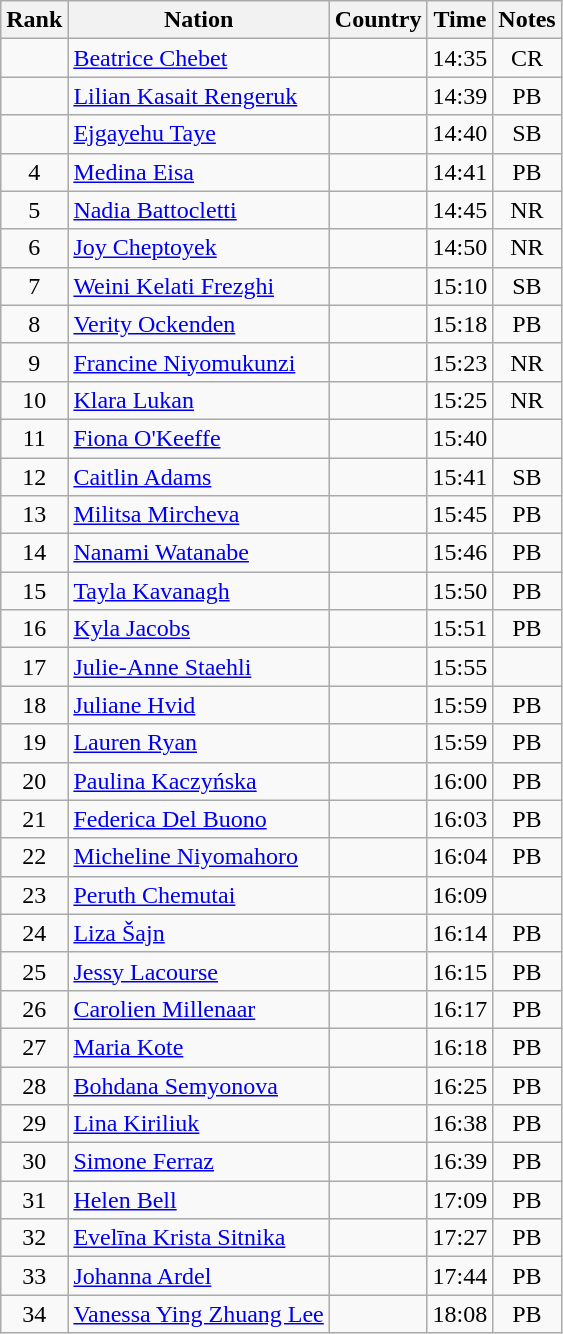<table class="wikitable sortable"  style="text-align:left;">
<tr>
<th>Rank</th>
<th>Nation</th>
<th>Country</th>
<th>Time</th>
<th>Notes</th>
</tr>
<tr>
<td align=center></td>
<td><a href='#'>Beatrice Chebet</a></td>
<td></td>
<td>14:35</td>
<td align=center>CR</td>
</tr>
<tr>
<td align=center></td>
<td><a href='#'>Lilian Kasait Rengeruk</a></td>
<td></td>
<td>14:39</td>
<td align=center>PB</td>
</tr>
<tr>
<td align=center></td>
<td><a href='#'>Ejgayehu Taye</a></td>
<td></td>
<td>14:40</td>
<td align=center>SB</td>
</tr>
<tr>
<td align=center>4</td>
<td><a href='#'>Medina Eisa</a></td>
<td></td>
<td>14:41</td>
<td align=center>PB</td>
</tr>
<tr>
<td align=center>5</td>
<td><a href='#'>Nadia Battocletti</a></td>
<td></td>
<td>14:45</td>
<td align=center>NR</td>
</tr>
<tr>
<td align=center>6</td>
<td><a href='#'>Joy Cheptoyek</a></td>
<td></td>
<td>14:50</td>
<td align=center>NR</td>
</tr>
<tr>
<td align=center>7</td>
<td><a href='#'>Weini Kelati Frezghi</a></td>
<td></td>
<td>15:10</td>
<td align=center>SB</td>
</tr>
<tr>
<td align=center>8</td>
<td><a href='#'>Verity Ockenden</a></td>
<td></td>
<td>15:18</td>
<td align=center>PB</td>
</tr>
<tr>
<td align=center>9</td>
<td><a href='#'>Francine Niyomukunzi</a></td>
<td></td>
<td>15:23</td>
<td align=center>NR</td>
</tr>
<tr>
<td align=center>10</td>
<td><a href='#'>Klara Lukan</a></td>
<td></td>
<td>15:25</td>
<td align=center>NR</td>
</tr>
<tr>
<td align=center>11</td>
<td><a href='#'>Fiona O'Keeffe</a></td>
<td></td>
<td>15:40</td>
<td align=center></td>
</tr>
<tr>
<td align=center>12</td>
<td><a href='#'>Caitlin Adams</a></td>
<td></td>
<td>15:41</td>
<td align=center>SB</td>
</tr>
<tr>
<td align=center>13</td>
<td><a href='#'>Militsa Mircheva</a></td>
<td></td>
<td>15:45</td>
<td align=center>PB</td>
</tr>
<tr>
<td align=center>14</td>
<td><a href='#'>Nanami Watanabe</a></td>
<td></td>
<td>15:46</td>
<td align=center>PB</td>
</tr>
<tr>
<td align=center>15</td>
<td><a href='#'>Tayla Kavanagh</a></td>
<td></td>
<td>15:50</td>
<td align=center>PB</td>
</tr>
<tr>
<td align=center>16</td>
<td><a href='#'>Kyla Jacobs</a></td>
<td></td>
<td>15:51</td>
<td align=center>PB</td>
</tr>
<tr>
<td align=center>17</td>
<td><a href='#'>Julie-Anne Staehli</a></td>
<td></td>
<td>15:55</td>
<td align=center></td>
</tr>
<tr>
<td align=center>18</td>
<td><a href='#'>Juliane Hvid</a></td>
<td></td>
<td>15:59</td>
<td align=center>PB</td>
</tr>
<tr>
<td align=center>19</td>
<td><a href='#'>Lauren Ryan</a></td>
<td></td>
<td>15:59</td>
<td align=center>PB</td>
</tr>
<tr>
<td align=center>20</td>
<td><a href='#'>Paulina Kaczyńska</a></td>
<td></td>
<td>16:00</td>
<td align=center>PB</td>
</tr>
<tr>
<td align=center>21</td>
<td><a href='#'>Federica Del Buono</a></td>
<td></td>
<td>16:03</td>
<td align=center>PB</td>
</tr>
<tr>
<td align=center>22</td>
<td><a href='#'>Micheline Niyomahoro</a></td>
<td></td>
<td>16:04</td>
<td align=center>PB</td>
</tr>
<tr>
<td align=center>23</td>
<td><a href='#'>Peruth Chemutai</a></td>
<td></td>
<td>16:09</td>
<td align=center></td>
</tr>
<tr>
<td align=center>24</td>
<td><a href='#'>Liza Šajn</a></td>
<td></td>
<td>16:14</td>
<td align=center>PB</td>
</tr>
<tr>
<td align=center>25</td>
<td><a href='#'>Jessy Lacourse</a></td>
<td></td>
<td>16:15</td>
<td align=center>PB</td>
</tr>
<tr>
<td align=center>26</td>
<td><a href='#'>Carolien Millenaar</a></td>
<td></td>
<td>16:17</td>
<td align=center>PB</td>
</tr>
<tr>
<td align=center>27</td>
<td><a href='#'>Maria Kote</a></td>
<td></td>
<td>16:18</td>
<td align=center>PB</td>
</tr>
<tr>
<td align=center>28</td>
<td><a href='#'>Bohdana Semyonova</a></td>
<td></td>
<td>16:25</td>
<td align=center>PB</td>
</tr>
<tr>
<td align=center>29</td>
<td><a href='#'>Lina Kiriliuk</a></td>
<td></td>
<td>16:38</td>
<td align=center>PB</td>
</tr>
<tr>
<td align=center>30</td>
<td><a href='#'>Simone Ferraz</a></td>
<td></td>
<td>16:39</td>
<td align=center>PB</td>
</tr>
<tr>
<td align=center>31</td>
<td><a href='#'>Helen Bell</a></td>
<td></td>
<td>17:09</td>
<td align=center>PB</td>
</tr>
<tr>
<td align=center>32</td>
<td><a href='#'>Evelīna Krista Sitnika</a></td>
<td></td>
<td>17:27</td>
<td align=center>PB</td>
</tr>
<tr>
<td align=center>33</td>
<td><a href='#'>Johanna Ardel</a></td>
<td></td>
<td>17:44</td>
<td align=center>PB</td>
</tr>
<tr>
<td align=center>34</td>
<td><a href='#'>Vanessa Ying Zhuang Lee</a></td>
<td></td>
<td>18:08</td>
<td align=center>PB</td>
</tr>
</table>
